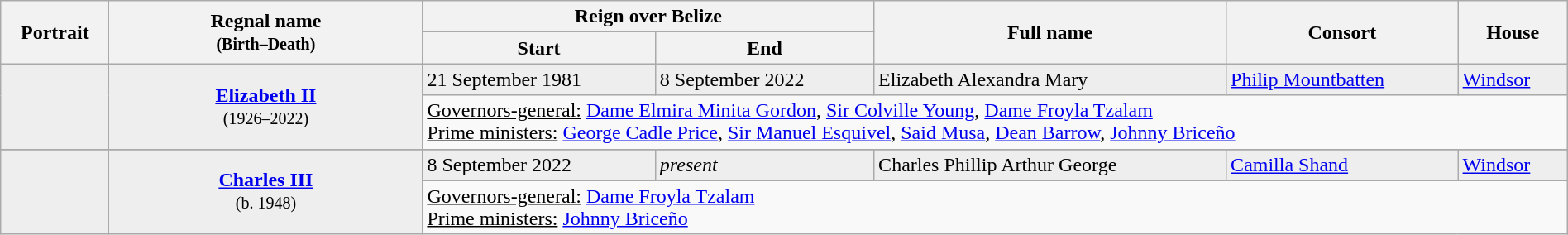<table class="wikitable" style="width:100%;">
<tr>
<th rowspan="2">Portrait</th>
<th rowspan="2" style="width:20%;">Regnal name<br><small>(Birth–Death)</small></th>
<th colspan=2>Reign over Belize</th>
<th rowspan="2">Full name</th>
<th rowspan="2">Consort</th>
<th rowspan="2">House</th>
</tr>
<tr>
<th>Start</th>
<th>End</th>
</tr>
<tr style="background:#eee;">
<td rowspan="2" style="text-align:center;"></td>
<td rowspan="2" style="text-align:center;"><strong><a href='#'>Elizabeth II</a></strong><br><small>(1926–2022)</small></td>
<td>21 September 1981</td>
<td>8 September 2022</td>
<td>Elizabeth Alexandra Mary</td>
<td><a href='#'>Philip Mountbatten</a></td>
<td><a href='#'>Windsor</a></td>
</tr>
<tr>
<td colspan="5"><u>Governors-general:</u> <a href='#'>Dame Elmira Minita Gordon</a>, <a href='#'>Sir Colville Young</a>, <a href='#'>Dame Froyla Tzalam</a><br><u>Prime ministers:</u> <a href='#'>George Cadle Price</a>, <a href='#'>Sir Manuel Esquivel</a>, <a href='#'>Said Musa</a>, <a href='#'>Dean Barrow</a>, <a href='#'>Johnny Briceño</a></td>
</tr>
<tr>
</tr>
<tr style="background:#eee;">
<td rowspan="2" style="text-align:center;"></td>
<td rowspan="2" style="text-align:center;"><strong><a href='#'>Charles III</a></strong><br><small>(b. 1948)</small></td>
<td>8 September 2022</td>
<td><em>present</em></td>
<td>Charles Phillip Arthur George</td>
<td><a href='#'>Camilla Shand</a></td>
<td><a href='#'>Windsor</a></td>
</tr>
<tr>
<td colspan="5"><u>Governors-general:</u> <a href='#'>Dame Froyla Tzalam</a><br><u>Prime ministers:</u> <a href='#'>Johnny Briceño</a></td>
</tr>
</table>
